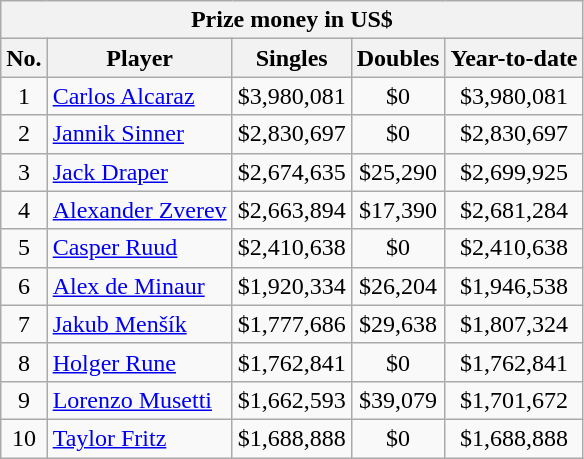<table class="wikitable sortable" style="text-align:center">
<tr>
<th colspan="5">Prize money in US$ </th>
</tr>
<tr>
<th scope="col">No.</th>
<th scope="col">Player</th>
<th scope="col">Singles</th>
<th scope="col">Doubles</th>
<th scope="col">Year-to-date</th>
</tr>
<tr>
<td>1</td>
<td style="text-align:left"> <a href='#'>Carlos Alcaraz</a></td>
<td>$3,980,081</td>
<td>$0</td>
<td>$3,980,081</td>
</tr>
<tr>
<td>2</td>
<td style="text-align:left"> <a href='#'>Jannik Sinner</a></td>
<td>$2,830,697</td>
<td>$0</td>
<td>$2,830,697</td>
</tr>
<tr>
<td>3</td>
<td style="text-align:left"> <a href='#'>Jack Draper</a></td>
<td>$2,674,635</td>
<td>$25,290</td>
<td>$2,699,925</td>
</tr>
<tr>
<td>4</td>
<td style="text-align:left"> <a href='#'>Alexander Zverev</a></td>
<td>$2,663,894</td>
<td>$17,390</td>
<td>$2,681,284</td>
</tr>
<tr>
<td>5</td>
<td style="text-align:left"> <a href='#'>Casper Ruud</a></td>
<td>$2,410,638</td>
<td>$0</td>
<td>$2,410,638</td>
</tr>
<tr>
<td>6</td>
<td style="text-align:left"> <a href='#'>Alex de Minaur</a></td>
<td>$1,920,334</td>
<td>$26,204</td>
<td>$1,946,538</td>
</tr>
<tr>
<td>7</td>
<td style="text-align:left"> <a href='#'>Jakub Menšík</a></td>
<td>$1,777,686</td>
<td>$29,638</td>
<td>$1,807,324</td>
</tr>
<tr>
<td>8</td>
<td style="text-align:left"> <a href='#'>Holger Rune</a></td>
<td>$1,762,841</td>
<td>$0</td>
<td>$1,762,841</td>
</tr>
<tr>
<td>9</td>
<td style="text-align:left"> <a href='#'>Lorenzo Musetti</a></td>
<td>$1,662,593</td>
<td>$39,079</td>
<td>$1,701,672</td>
</tr>
<tr>
<td>10</td>
<td style="text-align:left"> <a href='#'>Taylor Fritz</a></td>
<td>$1,688,888</td>
<td>$0</td>
<td>$1,688,888</td>
</tr>
</table>
